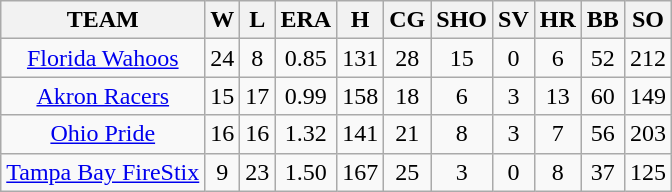<table class="wikitable sortable" style="text-align:center;">
<tr>
<th>TEAM</th>
<th>W</th>
<th>L</th>
<th>ERA</th>
<th>H</th>
<th>CG</th>
<th>SHO</th>
<th>SV</th>
<th>HR</th>
<th>BB</th>
<th>SO</th>
</tr>
<tr>
<td><a href='#'>Florida Wahoos</a></td>
<td>24</td>
<td>8</td>
<td>0.85</td>
<td>131</td>
<td>28</td>
<td>15</td>
<td>0</td>
<td>6</td>
<td>52</td>
<td>212</td>
</tr>
<tr>
<td><a href='#'>Akron Racers</a></td>
<td>15</td>
<td>17</td>
<td>0.99</td>
<td>158</td>
<td>18</td>
<td>6</td>
<td>3</td>
<td>13</td>
<td>60</td>
<td>149</td>
</tr>
<tr>
<td><a href='#'>Ohio Pride</a></td>
<td>16</td>
<td>16</td>
<td>1.32</td>
<td>141</td>
<td>21</td>
<td>8</td>
<td>3</td>
<td>7</td>
<td>56</td>
<td>203</td>
</tr>
<tr>
<td><a href='#'>Tampa Bay FireStix</a></td>
<td>9</td>
<td>23</td>
<td>1.50</td>
<td>167</td>
<td>25</td>
<td>3</td>
<td>0</td>
<td>8</td>
<td>37</td>
<td>125</td>
</tr>
</table>
